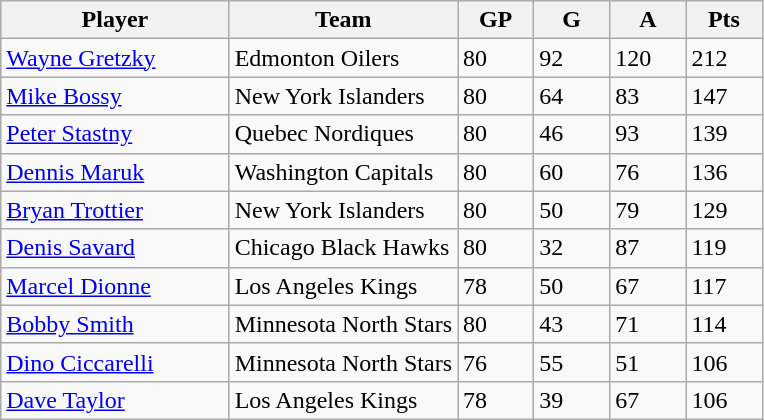<table class="wikitable">
<tr>
<th bgcolor="#DDDDFF" width="30%">Player</th>
<th bgcolor="#DDDDFF" width="30%">Team</th>
<th bgcolor="#DDDDFF" width="10%">GP</th>
<th bgcolor="#DDDDFF" width="10%">G</th>
<th bgcolor="#DDDDFF" width="10%">A</th>
<th bgcolor="#DDDDFF" width="10%">Pts</th>
</tr>
<tr>
<td><a href='#'>Wayne Gretzky</a></td>
<td>Edmonton Oilers</td>
<td>80</td>
<td>92</td>
<td>120</td>
<td>212</td>
</tr>
<tr>
<td><a href='#'>Mike Bossy</a></td>
<td>New York Islanders</td>
<td>80</td>
<td>64</td>
<td>83</td>
<td>147</td>
</tr>
<tr>
<td><a href='#'>Peter Stastny</a></td>
<td>Quebec Nordiques</td>
<td>80</td>
<td>46</td>
<td>93</td>
<td>139</td>
</tr>
<tr>
<td><a href='#'>Dennis Maruk</a></td>
<td>Washington Capitals</td>
<td>80</td>
<td>60</td>
<td>76</td>
<td>136</td>
</tr>
<tr>
<td><a href='#'>Bryan Trottier</a></td>
<td>New York Islanders</td>
<td>80</td>
<td>50</td>
<td>79</td>
<td>129</td>
</tr>
<tr>
<td><a href='#'>Denis Savard</a></td>
<td>Chicago Black Hawks</td>
<td>80</td>
<td>32</td>
<td>87</td>
<td>119</td>
</tr>
<tr>
<td><a href='#'>Marcel Dionne</a></td>
<td>Los Angeles Kings</td>
<td>78</td>
<td>50</td>
<td>67</td>
<td>117</td>
</tr>
<tr>
<td><a href='#'>Bobby Smith</a></td>
<td>Minnesota North Stars</td>
<td>80</td>
<td>43</td>
<td>71</td>
<td>114</td>
</tr>
<tr>
<td><a href='#'>Dino Ciccarelli</a></td>
<td>Minnesota North Stars</td>
<td>76</td>
<td>55</td>
<td>51</td>
<td>106</td>
</tr>
<tr>
<td><a href='#'>Dave Taylor</a></td>
<td>Los Angeles Kings</td>
<td>78</td>
<td>39</td>
<td>67</td>
<td>106</td>
</tr>
</table>
